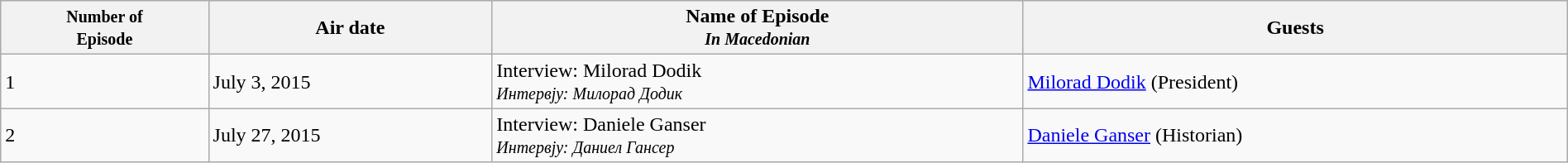<table class="wikitable" style="width: 100%; height: 100px;">
<tr>
<th><small>Number of <br> Episode</small></th>
<th>Air date</th>
<th>Name of Episode <br> <small><em>In Macedonian</em></small></th>
<th>Guests</th>
</tr>
<tr>
<td>1</td>
<td>July 3, 2015</td>
<td>Interview: Milorad Dodik <br> <small><em>Интервју: Милорад Додик</em></small></td>
<td><a href='#'>Milorad Dodik</a> (President)</td>
</tr>
<tr>
<td>2</td>
<td>July 27, 2015</td>
<td>Interview: Daniele Ganser <br> <small><em>Интервју: Даниел Гансер</em></small></td>
<td><a href='#'>Daniele Ganser</a> (Historian)</td>
</tr>
</table>
